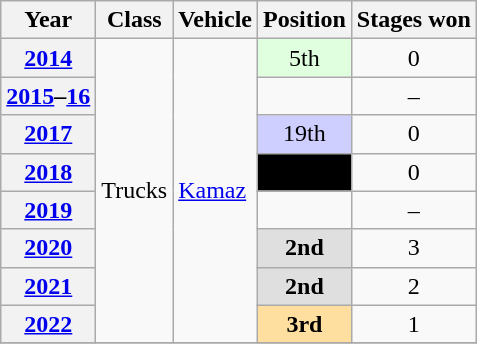<table class="wikitable">
<tr>
<th>Year</th>
<th>Class</th>
<th>Vehicle</th>
<th>Position</th>
<th>Stages won</th>
</tr>
<tr>
<th><a href='#'>2014</a></th>
<td rowspan=8>Trucks</td>
<td rowspan=8> <a href='#'>Kamaz</a></td>
<td align="center" style="background:#DFFFDF;">5th</td>
<td align="center">0</td>
</tr>
<tr>
<th><a href='#'>2015</a>–<a href='#'>16</a></th>
<td align="center"></td>
<td align="center">–</td>
</tr>
<tr>
<th><a href='#'>2017</a></th>
<td align="center" style="background:#CFCFFF;">19th</td>
<td align="center">0</td>
</tr>
<tr>
<th><a href='#'>2018</a></th>
<td align="center" style="background:black;"><div></div></td>
<td align="center">0</td>
</tr>
<tr>
<th><a href='#'>2019</a></th>
<td align="center"></td>
<td align="center">–</td>
</tr>
<tr>
<th><a href='#'>2020</a></th>
<td align="center" style="background:#DFDFDF;"><strong>2nd</strong></td>
<td align="center">3</td>
</tr>
<tr>
<th><a href='#'>2021</a></th>
<td align="center" style="background:#DFDFDF;"><strong>2nd</strong></td>
<td align="center">2</td>
</tr>
<tr>
<th><a href='#'>2022</a></th>
<td align="center" style="background:#FFDF9F;"><strong>3rd</strong></td>
<td align="center">1</td>
</tr>
<tr>
</tr>
</table>
